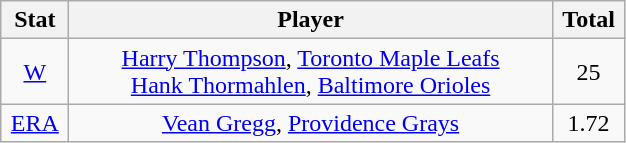<table class="wikitable" width="33%" style="text-align:center;">
<tr>
<th width="5%">Stat</th>
<th width="60%">Player</th>
<th width="5%">Total</th>
</tr>
<tr>
<td><a href='#'>W</a></td>
<td><a href='#'>Harry Thompson</a>, <a href='#'>Toronto Maple Leafs</a> <br> <a href='#'>Hank Thormahlen</a>, <a href='#'>Baltimore Orioles</a></td>
<td>25</td>
</tr>
<tr>
<td><a href='#'>ERA</a></td>
<td><a href='#'>Vean Gregg</a>, <a href='#'>Providence Grays</a></td>
<td>1.72</td>
</tr>
</table>
